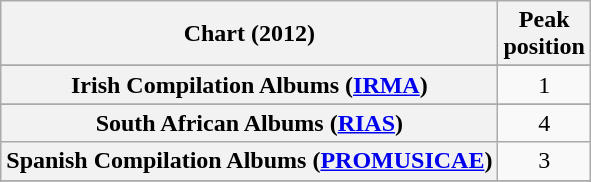<table class="wikitable sortable plainrowheaders">
<tr>
<th scope="col">Chart (2012)</th>
<th scope="col">Peak<br>position</th>
</tr>
<tr>
</tr>
<tr>
</tr>
<tr>
</tr>
<tr>
</tr>
<tr>
</tr>
<tr>
</tr>
<tr>
</tr>
<tr>
</tr>
<tr>
</tr>
<tr>
</tr>
<tr>
<th scope="row">Irish Compilation Albums (<a href='#'>IRMA</a>)</th>
<td style="text-align:center;">1</td>
</tr>
<tr>
</tr>
<tr>
</tr>
<tr>
</tr>
<tr>
</tr>
<tr>
<th scope="row">South African Albums (<a href='#'>RIAS</a>)</th>
<td style="text-align:center;">4</td>
</tr>
<tr>
<th scope="row">Spanish Compilation Albums (<a href='#'>PROMUSICAE</a>)</th>
<td style="text-align:center;">3</td>
</tr>
<tr>
</tr>
<tr>
</tr>
<tr>
</tr>
<tr>
</tr>
<tr>
</tr>
<tr>
</tr>
</table>
